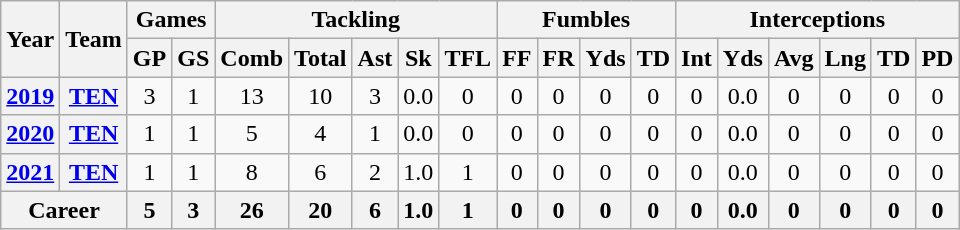<table class= "wikitable" style="text-align:center;">
<tr>
<th rowspan="2">Year</th>
<th rowspan="2">Team</th>
<th colspan="2">Games</th>
<th colspan="5">Tackling</th>
<th colspan="4">Fumbles</th>
<th colspan="6">Interceptions</th>
</tr>
<tr>
<th>GP</th>
<th>GS</th>
<th>Comb</th>
<th>Total</th>
<th>Ast</th>
<th>Sk</th>
<th>TFL</th>
<th>FF</th>
<th>FR</th>
<th>Yds</th>
<th>TD</th>
<th>Int</th>
<th>Yds</th>
<th>Avg</th>
<th>Lng</th>
<th>TD</th>
<th>PD</th>
</tr>
<tr>
<th><a href='#'>2019</a></th>
<th><a href='#'>TEN</a></th>
<td>3</td>
<td>1</td>
<td>13</td>
<td>10</td>
<td>3</td>
<td>0.0</td>
<td>0</td>
<td>0</td>
<td>0</td>
<td>0</td>
<td>0</td>
<td>0</td>
<td>0.0</td>
<td>0</td>
<td>0</td>
<td>0</td>
<td>0</td>
</tr>
<tr>
<th><a href='#'>2020</a></th>
<th><a href='#'>TEN</a></th>
<td>1</td>
<td>1</td>
<td>5</td>
<td>4</td>
<td>1</td>
<td>0.0</td>
<td>0</td>
<td>0</td>
<td>0</td>
<td>0</td>
<td>0</td>
<td>0</td>
<td>0.0</td>
<td>0</td>
<td>0</td>
<td>0</td>
<td>0</td>
</tr>
<tr>
<th><a href='#'>2021</a></th>
<th><a href='#'>TEN</a></th>
<td>1</td>
<td>1</td>
<td>8</td>
<td>6</td>
<td>2</td>
<td>1.0</td>
<td>1</td>
<td>0</td>
<td>0</td>
<td>0</td>
<td>0</td>
<td>0</td>
<td>0.0</td>
<td>0</td>
<td>0</td>
<td>0</td>
<td>0</td>
</tr>
<tr>
<th colspan="2">Career</th>
<th>5</th>
<th>3</th>
<th>26</th>
<th>20</th>
<th>6</th>
<th>1.0</th>
<th>1</th>
<th>0</th>
<th>0</th>
<th>0</th>
<th>0</th>
<th>0</th>
<th>0.0</th>
<th>0</th>
<th>0</th>
<th>0</th>
<th>0</th>
</tr>
</table>
